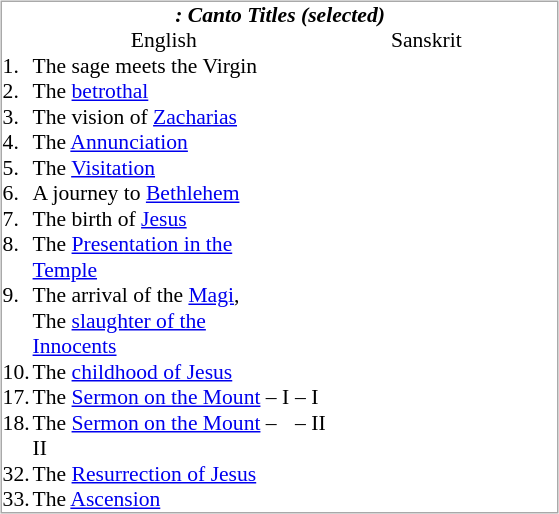<table style="float: right; border: 1px solid darkgray; margin: .46em; font-size: 90%;" border="0" cellpadding="0" cellspacing="0">
<tr>
<td colspan="3" align="center"><strong><em><em> : Canto Titles (selected)<strong></td>
</tr>
<tr valign="top">
<td width="20"></td>
<td width="175" align="center">English</td>
<td width="175" align="center">Sanskrit</td>
</tr>
<tr valign="top">
<td>1.</td>
<td>The sage meets the Virgin</td>
<td></td>
</tr>
<tr valign="top">
<td>2.</td>
<td>The <a href='#'>betrothal</a></td>
<td></td>
</tr>
<tr valign="top">
<td>3.</td>
<td>The vision of <a href='#'>Zacharias</a></td>
<td></td>
</tr>
<tr valign="top">
<td>4.</td>
<td>The <a href='#'>Annunciation</a></td>
<td></td>
</tr>
<tr valign="top">
<td>5.</td>
<td>The <a href='#'>Visitation</a></td>
<td></td>
</tr>
<tr valign="top">
<td>6.</td>
<td>A journey to <a href='#'>Bethlehem</a></td>
<td></td>
</tr>
<tr valign="top">
<td>7.</td>
<td>The birth of <a href='#'>Jesus</a></td>
<td></td>
</tr>
<tr valign="top">
<td>8.</td>
<td>The <a href='#'>Presentation in the Temple</a></td>
<td></td>
</tr>
<tr valign="top">
<td>9.</td>
<td>The arrival of the <a href='#'>Magi</a>,<br>The <a href='#'>slaughter of the Innocents</a></td>
<td></td>
</tr>
<tr valign="top">
<td>10.</td>
<td>The <a href='#'>childhood of Jesus</a></td>
<td></td>
</tr>
<tr valign="top">
<td>17.</td>
<td>The <a href='#'>Sermon on the Mount</a> – I</td>
<td> – I</td>
</tr>
<tr valign="top">
<td>18.</td>
<td>The <a href='#'>Sermon on the Mount</a> – II</td>
<td> – II</td>
</tr>
<tr valign="top">
<td>32.</td>
<td>The <a href='#'>Resurrection of Jesus</a></td>
<td></td>
</tr>
<tr valign="top">
<td>33.</td>
<td>The <a href='#'>Ascension</a></td>
<td></td>
</tr>
</table>
